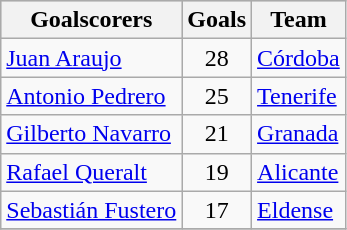<table class="wikitable sortable" class="wikitable">
<tr style="background:#ccc; text-align:center;">
<th>Goalscorers</th>
<th>Goals</th>
<th>Team</th>
</tr>
<tr>
<td> <a href='#'>Juan Araujo</a></td>
<td style="text-align:center;">28</td>
<td><a href='#'>Córdoba</a></td>
</tr>
<tr>
<td> <a href='#'>Antonio Pedrero</a></td>
<td style="text-align:center;">25</td>
<td><a href='#'>Tenerife</a></td>
</tr>
<tr>
<td> <a href='#'>Gilberto Navarro</a></td>
<td style="text-align:center;">21</td>
<td><a href='#'>Granada</a></td>
</tr>
<tr>
<td> <a href='#'>Rafael Queralt</a></td>
<td style="text-align:center;">19</td>
<td><a href='#'>Alicante</a></td>
</tr>
<tr>
<td> <a href='#'>Sebastián Fustero</a></td>
<td style="text-align:center;">17</td>
<td><a href='#'>Eldense</a></td>
</tr>
<tr>
</tr>
</table>
